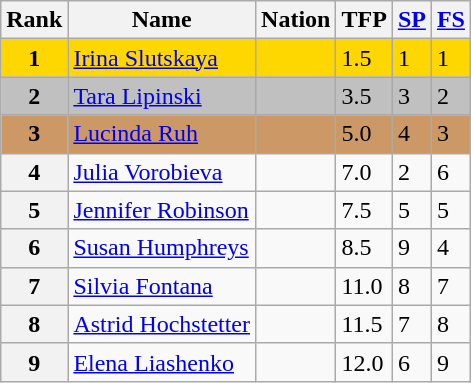<table class="wikitable sortable">
<tr>
<th>Rank</th>
<th>Name</th>
<th>Nation</th>
<th>TFP</th>
<th><a href='#'>SP</a></th>
<th><a href='#'>FS</a></th>
</tr>
<tr bgcolor="gold">
<td align="center"><strong>1</strong></td>
<td><a href='#'>Irina Slutskaya</a></td>
<td></td>
<td>1.5</td>
<td>1</td>
<td>1</td>
</tr>
<tr bgcolor="silver">
<td align="center"><strong>2</strong></td>
<td><a href='#'>Tara Lipinski</a></td>
<td></td>
<td>3.5</td>
<td>3</td>
<td>2</td>
</tr>
<tr bgcolor="cc9966">
<td align="center"><strong>3</strong></td>
<td><a href='#'>Lucinda Ruh</a></td>
<td></td>
<td>5.0</td>
<td>4</td>
<td>3</td>
</tr>
<tr>
<th>4</th>
<td><a href='#'>Julia Vorobieva</a></td>
<td></td>
<td>7.0</td>
<td>2</td>
<td>6</td>
</tr>
<tr>
<th>5</th>
<td><a href='#'>Jennifer Robinson</a></td>
<td></td>
<td>7.5</td>
<td>5</td>
<td>5</td>
</tr>
<tr>
<th>6</th>
<td><a href='#'>Susan Humphreys</a></td>
<td></td>
<td>8.5</td>
<td>9</td>
<td>4</td>
</tr>
<tr>
<th>7</th>
<td><a href='#'>Silvia Fontana</a></td>
<td></td>
<td>11.0</td>
<td>8</td>
<td>7</td>
</tr>
<tr>
<th>8</th>
<td><a href='#'>Astrid Hochstetter</a></td>
<td></td>
<td>11.5</td>
<td>7</td>
<td>8</td>
</tr>
<tr>
<th>9</th>
<td><a href='#'>Elena Liashenko</a></td>
<td></td>
<td>12.0</td>
<td>6</td>
<td>9</td>
</tr>
</table>
